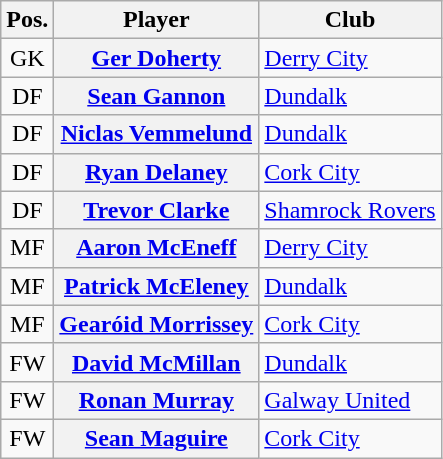<table class="wikitable plainrowheaders" style="text-align: left">
<tr>
<th scope=col>Pos.</th>
<th scope=col>Player</th>
<th scope=col>Club</th>
</tr>
<tr>
<td style=text-align:center>GK</td>
<th scope=row><a href='#'>Ger Doherty</a> </th>
<td><a href='#'>Derry City</a></td>
</tr>
<tr>
<td style=text-align:center>DF</td>
<th scope=row><a href='#'>Sean Gannon</a> </th>
<td><a href='#'>Dundalk</a></td>
</tr>
<tr>
<td style=text-align:center>DF</td>
<th scope=row><a href='#'>Niclas Vemmelund</a> </th>
<td><a href='#'>Dundalk</a></td>
</tr>
<tr>
<td style=text-align:center>DF</td>
<th scope=row><a href='#'>Ryan Delaney</a> </th>
<td><a href='#'>Cork City</a></td>
</tr>
<tr>
<td style=text-align:center>DF</td>
<th scope=row><a href='#'>Trevor Clarke</a> </th>
<td><a href='#'>Shamrock Rovers</a></td>
</tr>
<tr>
<td style=text-align:center>MF</td>
<th scope=row><a href='#'>Aaron McEneff</a> </th>
<td><a href='#'>Derry City</a></td>
</tr>
<tr>
<td style=text-align:center>MF</td>
<th scope=row><a href='#'>Patrick McEleney</a> </th>
<td><a href='#'>Dundalk</a></td>
</tr>
<tr>
<td style=text-align:center>MF</td>
<th scope=row><a href='#'>Gearóid Morrissey</a> </th>
<td><a href='#'>Cork City</a></td>
</tr>
<tr>
<td style=text-align:center>FW</td>
<th scope=row><a href='#'>David McMillan</a> </th>
<td><a href='#'>Dundalk</a></td>
</tr>
<tr>
<td style=text-align:center>FW</td>
<th scope=row><a href='#'>Ronan Murray</a> </th>
<td><a href='#'>Galway United</a></td>
</tr>
<tr>
<td style=text-align:center>FW</td>
<th scope=row><a href='#'>Sean Maguire</a> </th>
<td><a href='#'>Cork City</a></td>
</tr>
</table>
